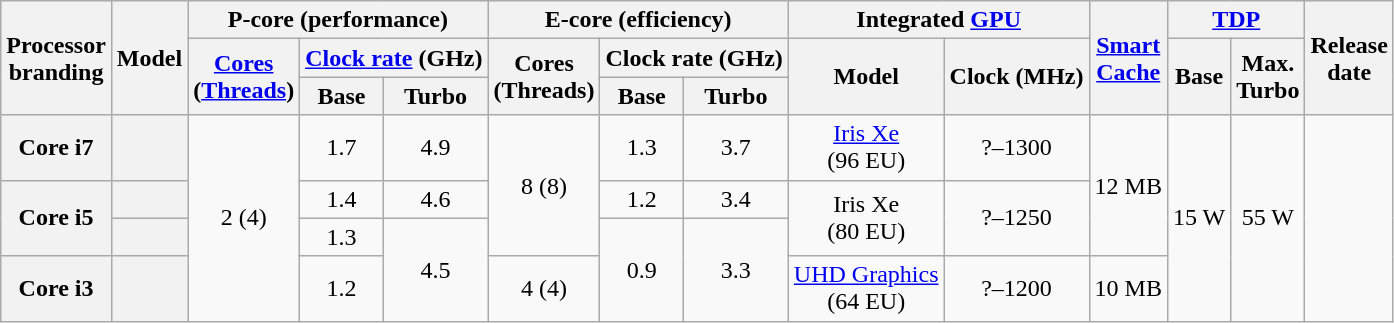<table class="wikitable sortable nowrap" style="text-align: center;">
<tr>
<th class="unsortable" rowspan="3">Processor<br>branding</th>
<th rowspan="3">Model</th>
<th colspan="3">P-core (performance)</th>
<th colspan="3">E-core (efficiency)</th>
<th colspan="2">Integrated <a href='#'>GPU</a></th>
<th class="unsortable" rowspan="3"><a href='#'>Smart<br>Cache</a></th>
<th colspan="2"><a href='#'>TDP</a></th>
<th rowspan="3">Release<br>date</th>
</tr>
<tr>
<th class="unsortable" rowspan="2"><a href='#'>Cores</a><br>(<a href='#'>Threads</a>)</th>
<th colspan="2"><a href='#'>Clock rate</a> (GHz)</th>
<th class="unsortable" rowspan="2">Cores<br>(Threads)</th>
<th colspan="2">Clock rate (GHz)</th>
<th class="unsortable" rowspan="2">Model</th>
<th class="unsortable" rowspan="2">Clock (MHz)</th>
<th rowspan="2">Base</th>
<th class="unsortable" rowspan="2">Max.<br>Turbo</th>
</tr>
<tr>
<th class="unsortable">Base</th>
<th class="unsortable">Turbo</th>
<th class="unsortable">Base</th>
<th class="unsortable">Turbo</th>
</tr>
<tr>
<th>Core i7</th>
<th style="text-align:left;" data-sort-value="sku4"></th>
<td rowspan=4>2 (4)</td>
<td>1.7</td>
<td>4.9</td>
<td rowspan=3>8 (8)</td>
<td>1.3</td>
<td>3.7</td>
<td><a href='#'>Iris Xe</a><br>(96 EU)</td>
<td>?–1300</td>
<td rowspan=3>12 MB</td>
<td rowspan=4>15 W</td>
<td rowspan=4>55 W</td>
<td rowspan=4></td>
</tr>
<tr>
<th rowspan=2>Core i5</th>
<th style="text-align:left;" data-sort-value="sku3"></th>
<td>1.4</td>
<td>4.6</td>
<td>1.2</td>
<td>3.4</td>
<td rowspan=2>Iris Xe<br>(80 EU)</td>
<td rowspan=2>?–1250</td>
</tr>
<tr>
<th style="text-align:left;" data-sort-value="sku2"></th>
<td>1.3</td>
<td rowspan=2>4.5</td>
<td rowspan=2>0.9</td>
<td rowspan=2>3.3</td>
</tr>
<tr>
<th>Core i3</th>
<th style="text-align:left;" data-sort-value="sku1"></th>
<td>1.2</td>
<td>4 (4)</td>
<td><a href='#'>UHD Graphics</a><br>(64 EU)</td>
<td>?–1200</td>
<td>10 MB</td>
</tr>
</table>
